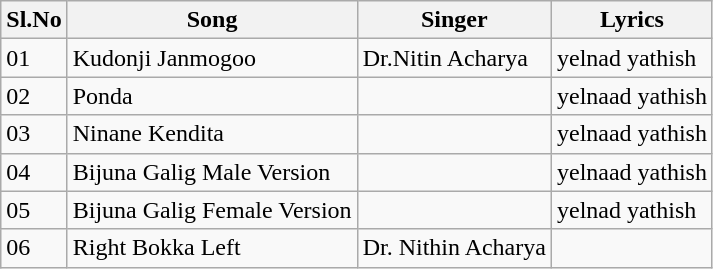<table class="wikitable">
<tr>
<th>Sl.No</th>
<th>Song</th>
<th>Singer</th>
<th>Lyrics</th>
</tr>
<tr>
<td>01</td>
<td>Kudonji Janmogoo</td>
<td>Dr.Nitin Acharya</td>
<td>yelnad yathish</td>
</tr>
<tr>
<td>02</td>
<td>Ponda</td>
<td></td>
<td>yelnaad yathish</td>
</tr>
<tr>
<td>03</td>
<td>Ninane Kendita</td>
<td></td>
<td>yelnaad yathish</td>
</tr>
<tr>
<td>04</td>
<td>Bijuna Galig Male Version</td>
<td></td>
<td>yelnaad yathish</td>
</tr>
<tr>
<td>05</td>
<td>Bijuna Galig Female Version</td>
<td></td>
<td>yelnad yathish</td>
</tr>
<tr>
<td>06</td>
<td>Right Bokka Left</td>
<td>Dr. Nithin Acharya</td>
<td></td>
</tr>
</table>
